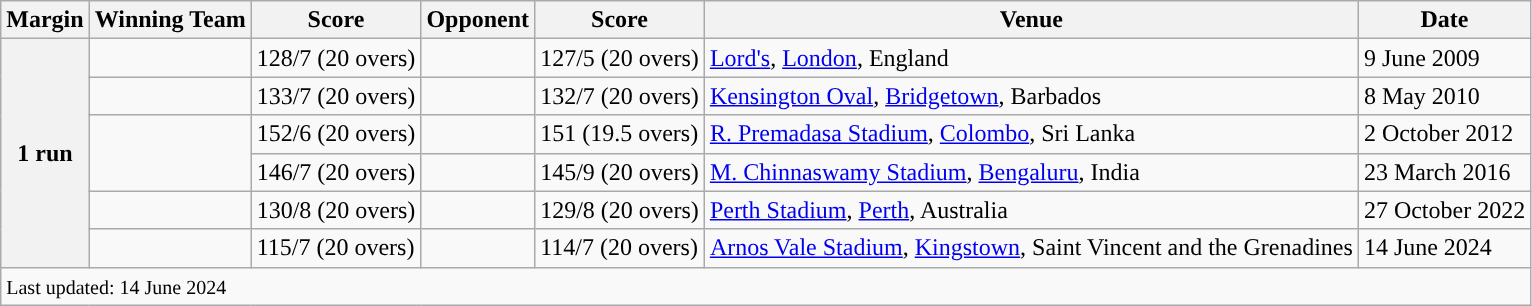<table class="wikitable sortable" style="text-align:left;">
<tr>
<th>Margin</th>
<th>Winning Team</th>
<th>Score</th>
<th>Opponent</th>
<th>Score</th>
<th>Venue</th>
<th>Date</th>
</tr>
<tr>
<th rowspan="6">1 run</th>
<td></td>
<td>128/7 (20 overs)</td>
<td></td>
<td>127/5 (20 overs)</td>
<td><a href='#'>Lord's</a>, <a href='#'>London</a>, England</td>
<td>9 June 2009</td>
</tr>
<tr>
<td></td>
<td>133/7 (20 overs)</td>
<td></td>
<td>132/7 (20 overs)</td>
<td><a href='#'>Kensington Oval</a>, <a href='#'>Bridgetown</a>, Barbados</td>
<td>8 May 2010</td>
</tr>
<tr>
<td rowspan=2></td>
<td>152/6 (20 overs)</td>
<td></td>
<td>151 (19.5 overs)</td>
<td><a href='#'>R. Premadasa Stadium</a>, <a href='#'>Colombo</a>, Sri Lanka</td>
<td>2 October 2012</td>
</tr>
<tr>
<td>146/7 (20 overs)</td>
<td></td>
<td>145/9 (20 overs)</td>
<td><a href='#'>M. Chinnaswamy Stadium</a>, <a href='#'>Bengaluru</a>, India</td>
<td>23 March 2016</td>
</tr>
<tr>
<td></td>
<td>130/8 (20 overs)</td>
<td></td>
<td>129/8 (20 overs)</td>
<td><a href='#'>Perth Stadium</a>, <a href='#'>Perth</a>, Australia</td>
<td>27 October 2022</td>
</tr>
<tr>
<td></td>
<td>115/7 (20 overs)</td>
<td></td>
<td>114/7 (20 overs)</td>
<td><a href='#'>Arnos Vale Stadium</a>, <a href='#'>Kingstown</a>, Saint Vincent and the Grenadines</td>
<td>14 June 2024</td>
</tr>
<tr>
<td colspan="7"><small>Last updated: 14 June 2024</small></td>
</tr>
</table>
